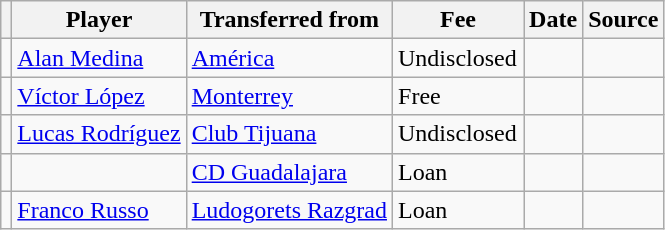<table class="wikitable plainrowheaders sortable">
<tr>
<th></th>
<th scope="col">Player</th>
<th>Transferred from</th>
<th style="width: 80px;">Fee</th>
<th scope="col">Date</th>
<th scope="col">Source</th>
</tr>
<tr>
<td align="center"></td>
<td> <a href='#'>Alan Medina</a></td>
<td> <a href='#'>América</a></td>
<td>Undisclosed</td>
<td></td>
<td></td>
</tr>
<tr>
<td align="center"></td>
<td> <a href='#'>Víctor López</a></td>
<td> <a href='#'>Monterrey</a></td>
<td>Free</td>
<td></td>
<td></td>
</tr>
<tr>
<td align="center"></td>
<td> <a href='#'>Lucas Rodríguez</a></td>
<td> <a href='#'>Club Tijuana</a></td>
<td>Undisclosed</td>
<td></td>
<td></td>
</tr>
<tr>
<td align="center"></td>
<td> </td>
<td> <a href='#'>CD Guadalajara</a></td>
<td>Loan</td>
<td></td>
<td></td>
</tr>
<tr>
<td align="center"></td>
<td> <a href='#'>Franco Russo</a></td>
<td> <a href='#'>Ludogorets Razgrad</a></td>
<td>Loan</td>
<td></td>
<td></td>
</tr>
</table>
